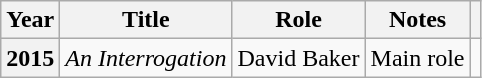<table class="wikitable plainrowheaders sortable">
<tr>
<th>Year</th>
<th>Title</th>
<th>Role</th>
<th>Notes</th>
<th class="unsortable"></th>
</tr>
<tr>
<th scope="row">2015</th>
<td><em>An Interrogation</em></td>
<td>David Baker</td>
<td>Main role</td>
<td></td>
</tr>
</table>
